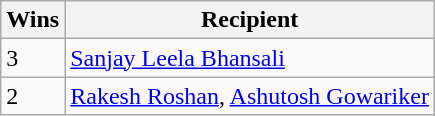<table class="wikitable">
<tr>
<th>Wins</th>
<th>Recipient</th>
</tr>
<tr>
<td>3</td>
<td><a href='#'>Sanjay Leela Bhansali</a></td>
</tr>
<tr>
<td>2</td>
<td><a href='#'>Rakesh Roshan</a>, <a href='#'>Ashutosh Gowariker</a></td>
</tr>
</table>
